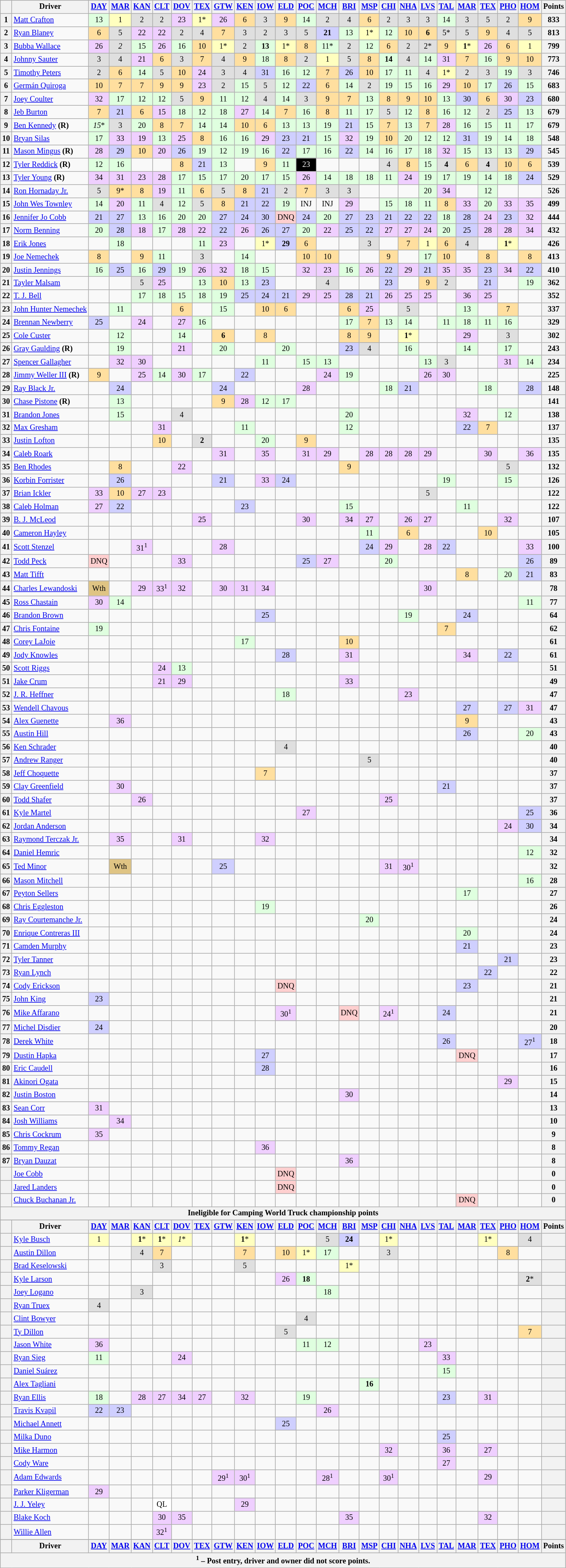<table class="wikitable" style="font-size:77%; text-align:center;">
<tr valign="center">
<th valign="middle"></th>
<th valign="middle">Driver</th>
<th><a href='#'>DAY</a></th>
<th><a href='#'>MAR</a></th>
<th><a href='#'>KAN</a></th>
<th><a href='#'>CLT</a></th>
<th><a href='#'>DOV</a></th>
<th><a href='#'>TEX</a></th>
<th><a href='#'>GTW</a></th>
<th><a href='#'>KEN</a></th>
<th><a href='#'>IOW</a></th>
<th><a href='#'>ELD</a></th>
<th><a href='#'>POC</a></th>
<th><a href='#'>MCH</a></th>
<th><a href='#'>BRI</a></th>
<th><a href='#'>MSP</a></th>
<th><a href='#'>CHI</a></th>
<th><a href='#'>NHA</a></th>
<th><a href='#'>LVS</a></th>
<th><a href='#'>TAL</a></th>
<th><a href='#'>MAR</a></th>
<th><a href='#'>TEX</a></th>
<th><a href='#'>PHO</a></th>
<th><a href='#'>HOM</a></th>
<th valign="middle">Points</th>
</tr>
<tr>
<th>1</th>
<td align="left"><a href='#'>Matt Crafton</a></td>
<td style="background:#DFFFDF;">13</td>
<td style="background:#FFFFBF;">1</td>
<td style="background:#DFDFDF;">2</td>
<td style="background:#DFDFDF;">2</td>
<td style="background:#EFCFFF;">23</td>
<td style="background:#FFFFBF;">1*</td>
<td style="background:#EFCFFF;">26</td>
<td style="background:#FFDF9F;">6</td>
<td style="background:#DFDFDF;">3</td>
<td style="background:#FFDF9F;">9</td>
<td style="background:#DFFFDF;">14</td>
<td style="background:#DFDFDF;">2</td>
<td style="background:#DFDFDF;">4</td>
<td style="background:#FFDF9F;">6</td>
<td style="background:#DFDFDF;">2</td>
<td style="background:#DFDFDF;">3</td>
<td style="background:#DFDFDF;">3</td>
<td style="background:#DFFFDF;">14</td>
<td style="background:#DFDFDF;">3</td>
<td style="background:#DFDFDF;">5</td>
<td style="background:#DFDFDF;">2</td>
<td style="background:#FFDF9F;">9</td>
<th>833</th>
</tr>
<tr>
<th>2</th>
<td align="left"><a href='#'>Ryan Blaney</a></td>
<td style="background:#FFDF9F;">6</td>
<td style="background:#DFDFDF;">5</td>
<td style="background:#EFCFFF;">22</td>
<td style="background:#EFCFFF;">22</td>
<td style="background:#DFDFDF;">2</td>
<td style="background:#DFDFDF;">4</td>
<td style="background:#FFDF9F;">7</td>
<td style="background:#DFDFDF;">3</td>
<td style="background:#DFDFDF;">2</td>
<td style="background:#DFDFDF;">3</td>
<td style="background:#DFDFDF;">5</td>
<td style="background:#CFCFFF;"><strong>21</strong></td>
<td style="background:#DFFFDF;">13</td>
<td style="background:#FFFFBF;">1*</td>
<td style="background:#DFFFDF;">12</td>
<td style="background:#FFDF9F;">10</td>
<td style="background:#FFDF9F;"><strong>6</strong></td>
<td style="background:#DFDFDF;">5*</td>
<td style="background:#DFDFDF;">5</td>
<td style="background:#FFDF9F;">9</td>
<td style="background:#DFDFDF;">4</td>
<td style="background:#DFDFDF;">5</td>
<th>813</th>
</tr>
<tr>
<th>3</th>
<td align="left"><a href='#'>Bubba Wallace</a></td>
<td style="background:#EFCFFF;">26</td>
<td style="background:#DFDFDF;"><em>2</em></td>
<td style="background:#DFFFDF;">15</td>
<td style="background:#EFCFFF;">26</td>
<td style="background:#DFFFDF;">16</td>
<td style="background:#FFDF9F;">10</td>
<td style="background:#FFFFBF;">1*</td>
<td style="background:#DFDFDF;">2</td>
<td style="background:#DFFFDF;"><strong>13</strong></td>
<td style="background:#FFFFBF;">1*</td>
<td style="background:#FFDF9F;">8</td>
<td style="background:#DFFFDF;">11*</td>
<td style="background:#DFDFDF;">2</td>
<td style="background:#DFFFDF;">12</td>
<td style="background:#FFDF9F;">6</td>
<td style="background:#DFDFDF;">2</td>
<td style="background:#DFDFDF;">2*</td>
<td style="background:#FFDF9F;">9</td>
<td style="background:#FFFFBF;"><strong>1</strong>*</td>
<td style="background:#EFCFFF;">26</td>
<td style="background:#FFDF9F;">6</td>
<td style="background:#FFFFBF;">1</td>
<th>799</th>
</tr>
<tr>
<th>4</th>
<td align="left"><a href='#'>Johnny Sauter</a></td>
<td style="background:#DFDFDF;">3</td>
<td style="background:#DFDFDF;">4</td>
<td style="background:#EFCFFF;">21</td>
<td style="background:#FFDF9F;">6</td>
<td style="background:#DFDFDF;">3</td>
<td style="background:#FFDF9F;">7</td>
<td style="background:#DFDFDF;">4</td>
<td style="background:#FFDF9F;">9</td>
<td style="background:#DFFFDF;">18</td>
<td style="background:#FFDF9F;">8</td>
<td style="background:#DFDFDF;">2</td>
<td style="background:#FFFFBF;">1</td>
<td style="background:#DFDFDF;">5</td>
<td style="background:#FFDF9F;">8</td>
<td style="background:#DFFFDF;"><strong>14</strong></td>
<td style="background:#DFDFDF;">4</td>
<td style="background:#DFFFDF;">14</td>
<td style="background:#EFCFFF;">31</td>
<td style="background:#FFDF9F;">7</td>
<td style="background:#DFFFDF;">16</td>
<td style="background:#FFDF9F;">9</td>
<td style="background:#FFDF9F;">10</td>
<th>773</th>
</tr>
<tr>
<th>5</th>
<td align="left"><a href='#'>Timothy Peters</a></td>
<td style="background:#DFDFDF;">2</td>
<td style="background:#FFDF9F;">6</td>
<td style="background:#DFFFDF;">14</td>
<td style="background:#DFDFDF;">5</td>
<td style="background:#FFDF9F;">10</td>
<td style="background:#EFCFFF;">24</td>
<td style="background:#DFDFDF;">3</td>
<td style="background:#DFDFDF;">4</td>
<td style="background:#CFCFFF;">31</td>
<td style="background:#DFFFDF;">16</td>
<td style="background:#DFFFDF;">12</td>
<td style="background:#FFDF9F;">7</td>
<td style="background:#CFCFFF;">26</td>
<td style="background:#FFDF9F;">10</td>
<td style="background:#DFFFDF;">17</td>
<td style="background:#DFFFDF;">11</td>
<td style="background:#DFDFDF;">4</td>
<td style="background:#FFFFBF;">1*</td>
<td style="background:#DFDFDF;">2</td>
<td style="background:#DFDFDF;">3</td>
<td style="background:#DFFFDF;">19</td>
<td style="background:#DFDFDF;">3</td>
<th>746</th>
</tr>
<tr>
<th>6</th>
<td align="left"><a href='#'>Germán Quiroga</a></td>
<td style="background:#FFDF9F;">10</td>
<td style="background:#FFDF9F;">7</td>
<td style="background:#FFDF9F;">7</td>
<td style="background:#FFDF9F;">9</td>
<td style="background:#FFDF9F;">9</td>
<td style="background:#EFCFFF;">23</td>
<td style="background:#DFDFDF;">2</td>
<td style="background:#DFFFDF;">15</td>
<td style="background:#DFDFDF;">5</td>
<td style="background:#DFFFDF;">12</td>
<td style="background:#CFCFFF;">22</td>
<td style="background:#FFDF9F;">6</td>
<td style="background:#DFFFDF;">14</td>
<td style="background:#DFDFDF;">2</td>
<td style="background:#DFFFDF;">19</td>
<td style="background:#DFFFDF;">15</td>
<td style="background:#DFFFDF;">16</td>
<td style="background:#EFCFFF;">29</td>
<td style="background:#FFDF9F;">10</td>
<td style="background:#DFFFDF;">17</td>
<td style="background:#CFCFFF;">26</td>
<td style="background:#DFFFDF;">15</td>
<th>683</th>
</tr>
<tr>
<th>7</th>
<td align="left"><a href='#'>Joey Coulter</a></td>
<td style="background:#EFCFFF;">32</td>
<td style="background:#DFFFDF;">17</td>
<td style="background:#DFFFDF;">12</td>
<td style="background:#DFFFDF;">12</td>
<td style="background:#DFDFDF;">5</td>
<td style="background:#FFDF9F;">9</td>
<td style="background:#DFFFDF;">11</td>
<td style="background:#DFFFDF;">12</td>
<td style="background:#DFDFDF;">4</td>
<td style="background:#DFFFDF;">14</td>
<td style="background:#DFDFDF;">3</td>
<td style="background:#FFDF9F;">9</td>
<td style="background:#FFDF9F;">7</td>
<td style="background:#DFFFDF;">13</td>
<td style="background:#FFDF9F;">8</td>
<td style="background:#FFDF9F;">9</td>
<td style="background:#FFDF9F;">10</td>
<td style="background:#DFFFDF;">13</td>
<td style="background:#CFCFFF;">30</td>
<td style="background:#FFDF9F;">6</td>
<td style="background:#EFCFFF;">30</td>
<td style="background:#CFCFFF;">23</td>
<th>680</th>
</tr>
<tr>
<th>8</th>
<td align="left"><a href='#'>Jeb Burton</a></td>
<td style="background:#FFDF9F;">7</td>
<td style="background:#CFCFFF;">21</td>
<td style="background:#FFDF9F;">6</td>
<td style="background:#EFCFFF;">15</td>
<td style="background:#DFFFDF;">18</td>
<td style="background:#DFFFDF;">12</td>
<td style="background:#DFFFDF;">18</td>
<td style="background:#EFCFFF;">27</td>
<td style="background:#DFFFDF;">14</td>
<td style="background:#FFDF9F;">7</td>
<td style="background:#DFFFDF;">16</td>
<td style="background:#FFDF9F;">8</td>
<td style="background:#DFFFDF;">11</td>
<td style="background:#DFFFDF;">17</td>
<td style="background:#DFDFDF;">5</td>
<td style="background:#DFFFDF;">12</td>
<td style="background:#FFDF9F;">8</td>
<td style="background:#DFFFDF;">16</td>
<td style="background:#DFFFDF;">12</td>
<td style="background:#DFDFDF;">2</td>
<td style="background:#CFCFFF;">25</td>
<td style="background:#DFFFDF;">13</td>
<th>679</th>
</tr>
<tr>
<th>9</th>
<td align="left"><a href='#'>Ben Kennedy</a> <strong>(R)</strong></td>
<td style="background:#DFFFDF;"><em>15</em>*</td>
<td style="background:#DFDFDF;">3</td>
<td style="background:#DFFFDF;">20</td>
<td style="background:#FFDF9F;">8</td>
<td style="background:#FFDF9F;">7</td>
<td style="background:#DFFFDF;">14</td>
<td style="background:#DFFFDF;">14</td>
<td style="background:#FFDF9F;">10</td>
<td style="background:#FFDF9F;">6</td>
<td style="background:#DFFFDF;">13</td>
<td style="background:#DFFFDF;">13</td>
<td style="background:#DFFFDF;">19</td>
<td style="background:#CFCFFF;">21</td>
<td style="background:#DFFFDF;">15</td>
<td style="background:#FFDF9F;">7</td>
<td style="background:#DFFFDF;">13</td>
<td style="background:#FFDF9F;">7</td>
<td style="background:#EFCFFF;">28</td>
<td style="background:#DFFFDF;">16</td>
<td style="background:#DFFFDF;">15</td>
<td style="background:#DFFFDF;">11</td>
<td style="background:#DFFFDF;">17</td>
<th>679</th>
</tr>
<tr>
<th>10</th>
<td align="left"><a href='#'>Bryan Silas</a></td>
<td style="background:#DFFFDF;">17</td>
<td style="background:#EFCFFF;">33</td>
<td style="background:#EFCFFF;">19</td>
<td style="background:#DFFFDF;">13</td>
<td style="background:#EFCFFF;">25</td>
<td style="background:#FFDF9F;">8</td>
<td style="background:#DFFFDF;">16</td>
<td style="background:#DFFFDF;">16</td>
<td style="background:#EFCFFF;">29</td>
<td style="background:#CFCFFF;">23</td>
<td style="background:#CFCFFF;">21</td>
<td style="background:#DFFFDF;">15</td>
<td style="background:#EFCFFF;">32</td>
<td style="background:#DFFFDF;">19</td>
<td style="background:#FFDF9F;">10</td>
<td style="background:#DFFFDF;">20</td>
<td style="background:#DFFFDF;">12</td>
<td style="background:#DFFFDF;">12</td>
<td style="background:#CFCFFF;">31</td>
<td style="background:#DFFFDF;">19</td>
<td style="background:#DFFFDF;">14</td>
<td style="background:#DFFFDF;">18</td>
<th>548</th>
</tr>
<tr>
<th>11</th>
<td align="left"><a href='#'>Mason Mingus</a> <strong>(R)</strong></td>
<td style="background:#EFCFFF;">28</td>
<td style="background:#CFCFFF;">29</td>
<td style="background:#FFDF9F;">10</td>
<td style="background:#EFCFFF;">20</td>
<td style="background:#CFCFFF;">26</td>
<td style="background:#DFFFDF;">19</td>
<td style="background:#DFFFDF;">12</td>
<td style="background:#DFFFDF;">19</td>
<td style="background:#DFFFDF;">16</td>
<td style="background:#CFCFFF;">22</td>
<td style="background:#DFFFDF;">17</td>
<td style="background:#DFFFDF;">16</td>
<td style="background:#CFCFFF;">22</td>
<td style="background:#DFFFDF;">14</td>
<td style="background:#DFFFDF;">16</td>
<td style="background:#DFFFDF;">17</td>
<td style="background:#DFFFDF;">18</td>
<td style="background:#EFCFFF;">32</td>
<td style="background:#DFFFDF;">15</td>
<td style="background:#DFFFDF;">13</td>
<td style="background:#DFFFDF;">13</td>
<td style="background:#CFCFFF;">29</td>
<th>545</th>
</tr>
<tr>
<th>12</th>
<td align="left"><a href='#'>Tyler Reddick</a> <strong>(R)</strong></td>
<td style="background:#DFFFDF;">12</td>
<td style="background:#DFFFDF;">16</td>
<td></td>
<td></td>
<td style="background:#FFDF9F;">8</td>
<td style="background:#CFCFFF;">21</td>
<td style="background:#DFFFDF;">13</td>
<td></td>
<td style="background:#FFDF9F;">9</td>
<td style="background:#DFFFDF;">11</td>
<td style="background-color:#000000;color:white;">23</td>
<td></td>
<td></td>
<td></td>
<td style="background:#DFDFDF;">4</td>
<td style="background:#FFDF9F;">8</td>
<td style="background:#DFFFDF;">15</td>
<td style="background:#DFDFDF;"><strong>4</strong></td>
<td style="background:#FFDF9F;">6</td>
<td style="background:#DFDFDF;"><strong>4</strong></td>
<td style="background:#FFDF9F;">10</td>
<td style="background:#FFDF9F;">6</td>
<th>539</th>
</tr>
<tr>
<th>13</th>
<td align="left"><a href='#'>Tyler Young</a> <strong>(R)</strong></td>
<td style="background:#EFCFFF;">34</td>
<td style="background:#EFCFFF;">31</td>
<td style="background:#EFCFFF;">23</td>
<td style="background:#EFCFFF;">28</td>
<td style="background:#DFFFDF;">17</td>
<td style="background:#DFFFDF;">15</td>
<td style="background:#DFFFDF;">17</td>
<td style="background:#DFFFDF;">20</td>
<td style="background:#DFFFDF;">17</td>
<td style="background:#DFFFDF;">15</td>
<td style="background:#EFCFFF;">26</td>
<td style="background:#DFFFDF;">14</td>
<td style="background:#DFFFDF;">18</td>
<td style="background:#DFFFDF;">18</td>
<td style="background:#DFFFDF;">11</td>
<td style="background:#EFCFFF;">24</td>
<td style="background:#DFFFDF;">19</td>
<td style="background:#DFFFDF;">17</td>
<td style="background:#DFFFDF;">19</td>
<td style="background:#DFFFDF;">14</td>
<td style="background:#DFFFDF;">18</td>
<td style="background:#CFCFFF;">24</td>
<th>529</th>
</tr>
<tr>
<th>14</th>
<td align="left"><a href='#'>Ron Hornaday Jr.</a></td>
<td style="background:#DFDFDF;">5</td>
<td style="background:#FFDF9F;">9*</td>
<td style="background:#FFDF9F;">8</td>
<td style="background:#EFCFFF;">19</td>
<td style="background:#DFFFDF;">11</td>
<td style="background:#FFDF9F;">6</td>
<td style="background:#DFDFDF;">5</td>
<td style="background:#FFDF9F;">8</td>
<td style="background:#CFCFFF;">21</td>
<td style="background:#DFDFDF;">2</td>
<td style="background:#FFDF9F;">7</td>
<td style="background:#DFDFDF;">3</td>
<td style="background:#DFDFDF;">3</td>
<td></td>
<td></td>
<td></td>
<td style="background:#DFFFDF;">20</td>
<td style="background:#EFCFFF;">34</td>
<td></td>
<td style="background:#DFFFDF;">12</td>
<td></td>
<td></td>
<th>526</th>
</tr>
<tr>
<th>15</th>
<td align="left"><a href='#'>John Wes Townley</a></td>
<td style="background:#DFFFDF;">14</td>
<td style="background:#EFCFFF;">20</td>
<td style="background:#DFFFDF;">11</td>
<td style="background:#DFDFDF;">4</td>
<td style="background:#DFFFDF;">12</td>
<td style="background:#DFDFDF;">5</td>
<td style="background:#FFDF9F;">8</td>
<td style="background:#CFCFFF;">21</td>
<td style="background:#CFCFFF;">22</td>
<td style="background:#DFFFDF;">19</td>
<td>INJ</td>
<td>INJ</td>
<td style="background:#EFCFFF;">29</td>
<td></td>
<td style="background:#DFFFDF;">15</td>
<td style="background:#DFFFDF;">18</td>
<td style="background:#DFFFDF;">11</td>
<td style="background:#FFDF9F;">8</td>
<td style="background:#EFCFFF;">33</td>
<td style="background:#DFFFDF;">20</td>
<td style="background:#EFCFFF;">33</td>
<td style="background:#EFCFFF;">35</td>
<th>499</th>
</tr>
<tr>
<th>16</th>
<td align="left"><a href='#'>Jennifer Jo Cobb</a></td>
<td style="background:#CFCFFF;">21</td>
<td style="background:#CFCFFF;">27</td>
<td style="background:#DFFFDF;">13</td>
<td style="background:#DFFFDF;">16</td>
<td style="background:#DFFFDF;">20</td>
<td style="background:#DFFFDF;">20</td>
<td style="background:#CFCFFF;">27</td>
<td style="background:#CFCFFF;">24</td>
<td style="background:#CFCFFF;">30</td>
<td style="background:#FFCFCF;">DNQ</td>
<td style="background:#CFCFFF;">24</td>
<td style="background:#DFFFDF;">20</td>
<td style="background:#CFCFFF;">27</td>
<td style="background:#CFCFFF;">23</td>
<td style="background:#CFCFFF;">21</td>
<td style="background:#CFCFFF;">22</td>
<td style="background:#CFCFFF;">22</td>
<td style="background:#DFFFDF;">18</td>
<td style="background:#CFCFFF;">28</td>
<td style="background:#EFCFFF;">24</td>
<td style="background:#CFCFFF;">23</td>
<td style="background:#EFCFFF;">32</td>
<th>444</th>
</tr>
<tr>
<th>17</th>
<td align="left"><a href='#'>Norm Benning</a></td>
<td style="background:#DFFFDF;">20</td>
<td style="background:#CFCFFF;">28</td>
<td style="background:#EFCFFF;">18</td>
<td style="background:#DFFFDF;">17</td>
<td style="background:#EFCFFF;">28</td>
<td style="background:#EFCFFF;">22</td>
<td style="background:#CFCFFF;">22</td>
<td style="background:#EFCFFF;">26</td>
<td style="background:#CFCFFF;">26</td>
<td style="background:#CFCFFF;">27</td>
<td style="background:#DFFFDF;">20</td>
<td style="background:#EFCFFF;">22</td>
<td style="background:#CFCFFF;">25</td>
<td style="background:#CFCFFF;">22</td>
<td style="background:#EFCFFF;">27</td>
<td style="background:#EFCFFF;">27</td>
<td style="background:#EFCFFF;">24</td>
<td style="background:#DFFFDF;">20</td>
<td style="background:#CFCFFF;">25</td>
<td style="background:#EFCFFF;">28</td>
<td style="background:#EFCFFF;">28</td>
<td style="background:#EFCFFF;">34</td>
<th>432</th>
</tr>
<tr>
<th>18</th>
<td align="left"><a href='#'>Erik Jones</a></td>
<td></td>
<td style="background:#DFFFDF;">18</td>
<td></td>
<td></td>
<td></td>
<td style="background:#DFFFDF;">11</td>
<td style="background:#EFCFFF;">23</td>
<td></td>
<td style="background:#FFFFBF;">1*</td>
<td style="background:#CFCFFF;"><strong>29</strong></td>
<td style="background:#FFDF9F;">6</td>
<td></td>
<td></td>
<td style="background:#DFDFDF;">3</td>
<td></td>
<td style="background:#FFDF9F;">7</td>
<td style="background:#FFFFBF;">1</td>
<td style="background:#FFDF9F;">6</td>
<td style="background:#DFDFDF;">4</td>
<td></td>
<td style="background:#FFFFBF;"><strong>1</strong>*</td>
<td></td>
<th>426</th>
</tr>
<tr>
<th>19</th>
<td align="left"><a href='#'>Joe Nemechek</a></td>
<td style="background:#FFDF9F;">8</td>
<td></td>
<td style="background:#FFDF9F;">9</td>
<td style="background:#DFFFDF;">11</td>
<td></td>
<td style="background:#DFDFDF;">3</td>
<td></td>
<td style="background:#DFFFDF;">14</td>
<td></td>
<td></td>
<td style="background:#FFDF9F;">10</td>
<td style="background:#FFDF9F;">10</td>
<td></td>
<td></td>
<td style="background:#FFDF9F;">9</td>
<td></td>
<td style="background:#DFFFDF;">17</td>
<td style="background:#FFDF9F;">10</td>
<td></td>
<td style="background:#FFDF9F;">8</td>
<td></td>
<td style="background:#FFDF9F;">8</td>
<th>413</th>
</tr>
<tr>
<th>20</th>
<td align="left"><a href='#'>Justin Jennings</a></td>
<td style="background:#DFFFDF;">16</td>
<td style="background:#CFCFFF;">25</td>
<td style="background:#DFFFDF;">16</td>
<td style="background:#CFCFFF;">29</td>
<td style="background:#DFFFDF;">19</td>
<td style="background:#EFCFFF;">26</td>
<td style="background:#EFCFFF;">32</td>
<td style="background:#DFFFDF;">18</td>
<td style="background:#DFFFDF;">15</td>
<td></td>
<td style="background:#EFCFFF;">32</td>
<td style="background:#EFCFFF;">23</td>
<td style="background:#DFFFDF;">16</td>
<td style="background:#EFCFFF;">26</td>
<td style="background:#CFCFFF;">22</td>
<td style="background:#EFCFFF;">29</td>
<td style="background:#CFCFFF;">21</td>
<td style="background:#EFCFFF;">35</td>
<td style="background:#EFCFFF;">35</td>
<td style="background:#CFCFFF;">23</td>
<td style="background:#EFCFFF;">34</td>
<td style="background:#CFCFFF;">22</td>
<th>410</th>
</tr>
<tr>
<th>21</th>
<td align="left"><a href='#'>Tayler Malsam</a></td>
<td></td>
<td></td>
<td style="background:#DFDFDF;">5</td>
<td style="background:#EFCFFF;">25</td>
<td></td>
<td style="background:#DFFFDF;">13</td>
<td style="background:#FFDF9F;">10</td>
<td style="background:#DFFFDF;">13</td>
<td style="background:#CFCFFF;">23</td>
<td></td>
<td></td>
<td style="background:#DFDFDF;">4</td>
<td></td>
<td></td>
<td style="background:#CFCFFF;">23</td>
<td></td>
<td style="background:#FFDF9F;">9</td>
<td style="background:#DFDFDF;">2</td>
<td></td>
<td style="background:#CFCFFF;">21</td>
<td></td>
<td style="background:#DFFFDF;">19</td>
<th>362</th>
</tr>
<tr>
<th>22</th>
<td align="left"><a href='#'>T. J. Bell</a></td>
<td></td>
<td></td>
<td style="background:#DFFFDF;">17</td>
<td style="background:#DFFFDF;">18</td>
<td style="background:#DFFFDF;">15</td>
<td style="background:#DFFFDF;">18</td>
<td style="background:#DFFFDF;">19</td>
<td style="background:#CFCFFF;">25</td>
<td style="background:#CFCFFF;">24</td>
<td style="background:#CFCFFF;">21</td>
<td style="background:#EFCFFF;">29</td>
<td style="background:#EFCFFF;">25</td>
<td style="background:#CFCFFF;">28</td>
<td style="background:#CFCFFF;">21</td>
<td style="background:#EFCFFF;">26</td>
<td style="background:#EFCFFF;">25</td>
<td style="background:#EFCFFF;">25</td>
<td></td>
<td style="background:#EFCFFF;">36</td>
<td style="background:#EFCFFF;">25</td>
<td></td>
<td></td>
<th>352</th>
</tr>
<tr>
<th>23</th>
<td style="white-space: nowrap; align=left"><a href='#'>John Hunter Nemechek</a></td>
<td></td>
<td style="background:#DFFFDF;">11</td>
<td></td>
<td></td>
<td style="background:#FFDF9F;">6</td>
<td></td>
<td style="background:#DFFFDF;">15</td>
<td></td>
<td style="background:#FFDF9F;">10</td>
<td style="background:#FFDF9F;">6</td>
<td></td>
<td></td>
<td style="background:#FFDF9F;">6</td>
<td style="background:#EFCFFF;">25</td>
<td></td>
<td style="background:#DFDFDF;">5</td>
<td></td>
<td></td>
<td style="background:#DFFFDF;">13</td>
<td></td>
<td style="background:#FFDF9F;">7</td>
<td></td>
<th>337</th>
</tr>
<tr>
<th>24</th>
<td align="left"><a href='#'>Brennan Newberry</a></td>
<td style="background:#CFCFFF;">25</td>
<td></td>
<td style="background:#EFCFFF;">24</td>
<td></td>
<td style="background:#EFCFFF;">27</td>
<td style="background:#DFFFDF;">16</td>
<td></td>
<td></td>
<td></td>
<td></td>
<td></td>
<td></td>
<td style="background:#DFFFDF;">17</td>
<td style="background:#FFDF9F;">7</td>
<td style="background:#DFFFDF;">13</td>
<td style="background:#DFFFDF;">14</td>
<td></td>
<td style="background:#DFFFDF;">11</td>
<td style="background:#DFFFDF;">18</td>
<td style="background:#DFFFDF;">11</td>
<td style="background:#DFFFDF;">16</td>
<td></td>
<th>329</th>
</tr>
<tr>
<th>25</th>
<td align="left"><a href='#'>Cole Custer</a></td>
<td></td>
<td style="background:#DFFFDF;">12</td>
<td></td>
<td></td>
<td style="background:#DFFFDF;">14</td>
<td></td>
<td style="background:#FFDF9F;"><strong>6</strong></td>
<td></td>
<td style="background:#FFDF9F;">8</td>
<td></td>
<td></td>
<td></td>
<td style="background:#FFDF9F;">8</td>
<td style="background:#FFDF9F;">9</td>
<td></td>
<td style="background:#FFFFBF;"><strong>1</strong>*</td>
<td></td>
<td></td>
<td style="background:#EFCFFF;">29</td>
<td></td>
<td style="background:#DFDFDF;">3</td>
<td></td>
<th>302</th>
</tr>
<tr>
<th>26</th>
<td align="left"><a href='#'>Gray Gaulding</a> <strong>(R)</strong></td>
<td></td>
<td style="background:#DFFFDF;">19</td>
<td></td>
<td></td>
<td style="background:#EFCFFF;">21</td>
<td></td>
<td style="background:#DFFFDF;">20</td>
<td></td>
<td></td>
<td style="background:#DFFFDF;">20</td>
<td></td>
<td></td>
<td style="background:#CFCFFF;">23</td>
<td style="background:#DFDFDF;">4</td>
<td></td>
<td style="background:#DFFFDF;">16</td>
<td></td>
<td></td>
<td style="background:#DFFFDF;">14</td>
<td></td>
<td style="background:#DFFFDF;">17</td>
<td></td>
<th>243</th>
</tr>
<tr>
<th>27</th>
<td align="left"><a href='#'>Spencer Gallagher</a></td>
<td></td>
<td style="background:#EFCFFF;">32</td>
<td style="background:#EFCFFF;">30</td>
<td></td>
<td></td>
<td></td>
<td></td>
<td></td>
<td style="background:#DFFFDF;">11</td>
<td></td>
<td style="background:#DFFFDF;">15</td>
<td style="background:#DFFFDF;">13</td>
<td></td>
<td></td>
<td></td>
<td></td>
<td style="background:#DFFFDF;">13</td>
<td style="background:#DFDFDF;">3</td>
<td></td>
<td></td>
<td style="background:#EFCFFF;">31</td>
<td style="background:#DFFFDF;">14</td>
<th>234</th>
</tr>
<tr>
<th>28</th>
<td align="left"><a href='#'>Jimmy Weller III</a> <strong>(R)</strong></td>
<td style="background:#FFDF9F;">9</td>
<td></td>
<td style="background:#EFCFFF;">25</td>
<td style="background:#DFFFDF;">14</td>
<td style="background:#EFCFFF;">30</td>
<td style="background:#DFFFDF;">17</td>
<td></td>
<td style="background:#CFCFFF;">22</td>
<td></td>
<td></td>
<td></td>
<td style="background:#EFCFFF;">24</td>
<td style="background:#DFFFDF;">19</td>
<td></td>
<td></td>
<td></td>
<td style="background:#EFCFFF;">26</td>
<td style="background:#EFCFFF;">30</td>
<td></td>
<td></td>
<td></td>
<td></td>
<th>225</th>
</tr>
<tr>
<th>29</th>
<td align="left"><a href='#'>Ray Black Jr.</a></td>
<td></td>
<td style="background:#CFCFFF;">24</td>
<td></td>
<td></td>
<td></td>
<td></td>
<td style="background:#CFCFFF;">24</td>
<td></td>
<td></td>
<td></td>
<td style="background:#EFCFFF;">28</td>
<td></td>
<td></td>
<td></td>
<td style="background:#DFFFDF;">18</td>
<td style="background:#CFCFFF;">21</td>
<td></td>
<td></td>
<td></td>
<td style="background:#DFFFDF;">18</td>
<td></td>
<td style="background:#CFCFFF;">28</td>
<th>148</th>
</tr>
<tr>
<th>30</th>
<td align="left"><a href='#'>Chase Pistone</a> <strong>(R)</strong></td>
<td></td>
<td style="background:#DFFFDF;">13</td>
<td></td>
<td></td>
<td></td>
<td></td>
<td style="background:#FFDF9F;">9</td>
<td style="background:#EFCFFF;">28</td>
<td style="background:#DFFFDF;">12</td>
<td style="background:#DFFFDF;">17</td>
<td></td>
<td></td>
<td></td>
<td></td>
<td></td>
<td></td>
<td></td>
<td></td>
<td></td>
<td></td>
<td></td>
<td></td>
<th>141</th>
</tr>
<tr>
<th>31</th>
<td align="left"><a href='#'>Brandon Jones</a></td>
<td></td>
<td style="background:#DFFFDF;">15</td>
<td></td>
<td></td>
<td style="background:#DFDFDF;">4</td>
<td></td>
<td></td>
<td></td>
<td></td>
<td></td>
<td></td>
<td></td>
<td style="background:#DFFFDF;">20</td>
<td></td>
<td></td>
<td></td>
<td></td>
<td></td>
<td style="background:#EFCFFF;">32</td>
<td></td>
<td style="background:#DFFFDF;">12</td>
<td></td>
<th>138</th>
</tr>
<tr>
<th>32</th>
<td align="left"><a href='#'>Max Gresham</a></td>
<td></td>
<td></td>
<td></td>
<td style="background:#EFCFFF;">31</td>
<td></td>
<td></td>
<td></td>
<td style="background:#DFFFDF;">11</td>
<td></td>
<td></td>
<td></td>
<td></td>
<td style="background:#DFFFDF;">12</td>
<td></td>
<td></td>
<td></td>
<td></td>
<td></td>
<td style="background:#CFCFFF;">22</td>
<td style="background:#FFDF9F;">7</td>
<td></td>
<td></td>
<th>137</th>
</tr>
<tr>
<th>33</th>
<td align="left"><a href='#'>Justin Lofton</a></td>
<td></td>
<td></td>
<td></td>
<td style="background:#FFDF9F;">10</td>
<td></td>
<td style="background:#DFDFDF;"><strong>2</strong></td>
<td></td>
<td></td>
<td style="background:#DFFFDF;">20</td>
<td></td>
<td style="background:#FFDF9F;">9</td>
<td></td>
<td></td>
<td></td>
<td></td>
<td></td>
<td></td>
<td></td>
<td></td>
<td></td>
<td></td>
<td></td>
<th>135</th>
</tr>
<tr>
<th>34</th>
<td align="left"><a href='#'>Caleb Roark</a></td>
<td></td>
<td></td>
<td></td>
<td></td>
<td></td>
<td></td>
<td style="background:#EFCFFF;">31</td>
<td></td>
<td style="background:#EFCFFF;">35</td>
<td></td>
<td style="background:#EFCFFF;">31</td>
<td style="background:#EFCFFF;">29</td>
<td></td>
<td style="background:#EFCFFF;">28</td>
<td style="background:#EFCFFF;">28</td>
<td style="background:#EFCFFF;">28</td>
<td style="background:#EFCFFF;">29</td>
<td></td>
<td></td>
<td style="background:#EFCFFF;">30</td>
<td></td>
<td style="background:#EFCFFF;">36</td>
<th>135</th>
</tr>
<tr>
<th>35</th>
<td align="left"><a href='#'>Ben Rhodes</a></td>
<td></td>
<td style="background:#FFDF9F;">8</td>
<td></td>
<td></td>
<td style="background:#EFCFFF;">22</td>
<td></td>
<td></td>
<td></td>
<td></td>
<td></td>
<td></td>
<td></td>
<td style="background:#FFDF9F;">9</td>
<td></td>
<td></td>
<td></td>
<td></td>
<td></td>
<td></td>
<td></td>
<td style="background:#DFDFDF;">5</td>
<td></td>
<th>132</th>
</tr>
<tr>
<th>36</th>
<td align="left"><a href='#'>Korbin Forrister</a></td>
<td></td>
<td style="background:#CFCFFF;">26</td>
<td></td>
<td></td>
<td></td>
<td></td>
<td style="background:#CFCFFF;">21</td>
<td></td>
<td style="background:#EFCFFF;">33</td>
<td style="background:#CFCFFF;">24</td>
<td></td>
<td></td>
<td></td>
<td></td>
<td></td>
<td></td>
<td></td>
<td style="background:#DFFFDF;">19</td>
<td></td>
<td></td>
<td style="background:#DFFFDF;">15</td>
<td></td>
<th>126</th>
</tr>
<tr>
<th>37</th>
<td align="left"><a href='#'>Brian Ickler</a></td>
<td style="background:#EFCFFF;">33</td>
<td style="background:#FFDF9F;">10</td>
<td style="background:#EFCFFF;">27</td>
<td style="background:#EFCFFF;">23</td>
<td></td>
<td></td>
<td></td>
<td></td>
<td></td>
<td></td>
<td></td>
<td></td>
<td></td>
<td></td>
<td></td>
<td></td>
<td style="background:#DFDFDF;">5</td>
<td></td>
<td></td>
<td></td>
<td></td>
<td></td>
<th>122</th>
</tr>
<tr>
<th>38</th>
<td align="left"><a href='#'>Caleb Holman</a></td>
<td style="background:#EFCFFF;">27</td>
<td style="background:#CFCFFF;">22</td>
<td></td>
<td></td>
<td></td>
<td></td>
<td></td>
<td style="background:#CFCFFF;">23</td>
<td></td>
<td></td>
<td></td>
<td></td>
<td style="background:#DFFFDF;">15</td>
<td></td>
<td></td>
<td></td>
<td></td>
<td></td>
<td style="background:#DFFFDF;">11</td>
<td></td>
<td></td>
<td></td>
<th>122</th>
</tr>
<tr>
<th>39</th>
<td align="left"><a href='#'>B. J. McLeod</a></td>
<td></td>
<td></td>
<td></td>
<td></td>
<td></td>
<td style="background:#EFCFFF;">25</td>
<td></td>
<td></td>
<td></td>
<td></td>
<td style="background:#EFCFFF;">30</td>
<td></td>
<td style="background:#EFCFFF;">34</td>
<td style="background:#EFCFFF;">27</td>
<td></td>
<td style="background:#EFCFFF;">26</td>
<td style="background:#EFCFFF;">27</td>
<td></td>
<td></td>
<td></td>
<td style="background:#EFCFFF;">32</td>
<td></td>
<th>107</th>
</tr>
<tr>
<th>40</th>
<td align="left"><a href='#'>Cameron Hayley</a></td>
<td></td>
<td></td>
<td></td>
<td></td>
<td></td>
<td></td>
<td></td>
<td></td>
<td></td>
<td></td>
<td></td>
<td></td>
<td></td>
<td style="background:#DFFFDF;">11</td>
<td></td>
<td style="background:#FFDF9F;">6</td>
<td></td>
<td></td>
<td></td>
<td style="background:#FFDF9F;">10</td>
<td></td>
<td></td>
<th>105</th>
</tr>
<tr>
<th>41</th>
<td align="left"><a href='#'>Scott Stenzel</a></td>
<td></td>
<td></td>
<td style="background:#EFCFFF;">31<sup>1</sup></td>
<td></td>
<td></td>
<td></td>
<td style="background:#EFCFFF;">28</td>
<td></td>
<td></td>
<td></td>
<td></td>
<td></td>
<td></td>
<td style="background:#CFCFFF;">24</td>
<td style="background:#EFCFFF;">29</td>
<td></td>
<td style="background:#EFCFFF;">28</td>
<td style="background:#CFCFFF;">22</td>
<td></td>
<td></td>
<td></td>
<td style="background:#EFCFFF;">33</td>
<th>100</th>
</tr>
<tr>
<th>42</th>
<td align="left"><a href='#'>Todd Peck</a></td>
<td style="background:#FFCFCF;">DNQ</td>
<td></td>
<td></td>
<td></td>
<td style="background:#EFCFFF;">33</td>
<td></td>
<td></td>
<td></td>
<td></td>
<td></td>
<td style="background:#CFCFFF;">25</td>
<td style="background:#EFCFFF;">27</td>
<td></td>
<td></td>
<td style="background:#DFFFDF;">20</td>
<td></td>
<td></td>
<td></td>
<td></td>
<td></td>
<td></td>
<td style="background:#CFCFFF;">26</td>
<th>89</th>
</tr>
<tr>
<th>43</th>
<td align="left"><a href='#'>Matt Tifft</a></td>
<td></td>
<td></td>
<td></td>
<td></td>
<td></td>
<td></td>
<td></td>
<td></td>
<td></td>
<td></td>
<td></td>
<td></td>
<td></td>
<td></td>
<td></td>
<td></td>
<td></td>
<td></td>
<td style="background:#FFDF9F;">8</td>
<td></td>
<td style="background:#DFFFDF;">20</td>
<td style="background:#CFCFFF;">21</td>
<th>83</th>
</tr>
<tr>
<th>44</th>
<td align="left"><a href='#'>Charles Lewandoski</a></td>
<td style="background:#DFC484;">Wth</td>
<td></td>
<td style="background:#EFCFFF;">29</td>
<td style="background:#EFCFFF;">33<sup>1</sup></td>
<td style="background:#EFCFFF;">32</td>
<td></td>
<td style="background:#EFCFFF;">30</td>
<td style="background:#EFCFFF;">31</td>
<td style="background:#EFCFFF;">34</td>
<td></td>
<td></td>
<td></td>
<td></td>
<td></td>
<td></td>
<td></td>
<td style="background:#EFCFFF;">30</td>
<td></td>
<td></td>
<td></td>
<td></td>
<td></td>
<th>78</th>
</tr>
<tr>
<th>45</th>
<td align="left"><a href='#'>Ross Chastain</a></td>
<td style="background:#EFCFFF;">30</td>
<td style="background:#DFFFDF;">14</td>
<td></td>
<td></td>
<td></td>
<td></td>
<td></td>
<td></td>
<td></td>
<td></td>
<td></td>
<td></td>
<td></td>
<td></td>
<td></td>
<td></td>
<td></td>
<td></td>
<td></td>
<td></td>
<td></td>
<td style="background:#DFFFDF;">11</td>
<th>77</th>
</tr>
<tr>
<th>46</th>
<td align="left"><a href='#'>Brandon Brown</a></td>
<td></td>
<td></td>
<td></td>
<td></td>
<td></td>
<td></td>
<td></td>
<td></td>
<td style="background:#CFCFFF;">25</td>
<td></td>
<td></td>
<td></td>
<td></td>
<td></td>
<td></td>
<td style="background:#DFFFDF;">19</td>
<td></td>
<td></td>
<td style="background:#CFCFFF;">24</td>
<td></td>
<td></td>
<td></td>
<th>64</th>
</tr>
<tr>
<th>47</th>
<td align="left"><a href='#'>Chris Fontaine</a></td>
<td style="background:#DFFFDF;">19</td>
<td></td>
<td></td>
<td></td>
<td></td>
<td></td>
<td></td>
<td></td>
<td></td>
<td></td>
<td></td>
<td></td>
<td></td>
<td></td>
<td></td>
<td></td>
<td></td>
<td style="background:#FFDF9F;">7</td>
<td></td>
<td></td>
<td></td>
<td></td>
<th>62</th>
</tr>
<tr>
<th>48</th>
<td align="left"><a href='#'>Corey LaJoie</a></td>
<td></td>
<td></td>
<td></td>
<td></td>
<td></td>
<td></td>
<td></td>
<td style="background:#DFFFDF;">17</td>
<td></td>
<td></td>
<td></td>
<td></td>
<td style="background:#FFDF9F;">10</td>
<td></td>
<td></td>
<td></td>
<td></td>
<td></td>
<td></td>
<td></td>
<td></td>
<td></td>
<th>61</th>
</tr>
<tr>
<th>49</th>
<td align="left"><a href='#'>Jody Knowles</a></td>
<td></td>
<td></td>
<td></td>
<td></td>
<td></td>
<td></td>
<td></td>
<td></td>
<td></td>
<td style="background:#CFCFFF;">28</td>
<td></td>
<td></td>
<td style="background:#EFCFFF;">31</td>
<td></td>
<td></td>
<td></td>
<td></td>
<td></td>
<td style="background:#EFCFFF;">34</td>
<td></td>
<td style="background:#CFCFFF;">22</td>
<td></td>
<th>61</th>
</tr>
<tr>
<th>50</th>
<td align="left"><a href='#'>Scott Riggs</a></td>
<td></td>
<td></td>
<td></td>
<td style="background:#EFCFFF;">24</td>
<td style="background:#DFFFDF;">13</td>
<td></td>
<td></td>
<td></td>
<td></td>
<td></td>
<td></td>
<td></td>
<td></td>
<td></td>
<td></td>
<td></td>
<td></td>
<td></td>
<td></td>
<td></td>
<td></td>
<td></td>
<th>51</th>
</tr>
<tr>
<th>51</th>
<td align="left"><a href='#'>Jake Crum</a></td>
<td></td>
<td></td>
<td></td>
<td style="background:#EFCFFF;">21</td>
<td style="background:#EFCFFF;">29</td>
<td></td>
<td></td>
<td></td>
<td></td>
<td></td>
<td></td>
<td></td>
<td style="background:#EFCFFF;">33</td>
<td></td>
<td></td>
<td></td>
<td></td>
<td></td>
<td></td>
<td></td>
<td></td>
<td></td>
<th>49</th>
</tr>
<tr>
<th>52</th>
<td align="left"><a href='#'>J. R. Heffner</a></td>
<td></td>
<td></td>
<td></td>
<td></td>
<td></td>
<td></td>
<td></td>
<td></td>
<td></td>
<td style="background:#DFFFDF;">18</td>
<td></td>
<td></td>
<td></td>
<td></td>
<td></td>
<td style="background:#EFCFFF;">23</td>
<td></td>
<td></td>
<td></td>
<td></td>
<td></td>
<td></td>
<th>47</th>
</tr>
<tr>
<th>53</th>
<td align="left"><a href='#'>Wendell Chavous</a></td>
<td></td>
<td></td>
<td></td>
<td></td>
<td></td>
<td></td>
<td></td>
<td></td>
<td></td>
<td></td>
<td></td>
<td></td>
<td></td>
<td></td>
<td></td>
<td></td>
<td></td>
<td></td>
<td style="background:#CFCFFF;">27</td>
<td></td>
<td style="background:#CFCFFF;">27</td>
<td style="background:#EFCFFF;">31</td>
<th>47</th>
</tr>
<tr>
<th>54</th>
<td align="left"><a href='#'>Alex Guenette</a></td>
<td></td>
<td style="background:#EFCFFF;">36</td>
<td></td>
<td></td>
<td></td>
<td></td>
<td></td>
<td></td>
<td></td>
<td></td>
<td></td>
<td></td>
<td></td>
<td></td>
<td></td>
<td></td>
<td></td>
<td></td>
<td style="background:#FFDF9F;">9</td>
<td></td>
<td></td>
<td></td>
<th>43</th>
</tr>
<tr>
<th>55</th>
<td align="left"><a href='#'>Austin Hill</a></td>
<td></td>
<td></td>
<td></td>
<td></td>
<td></td>
<td></td>
<td></td>
<td></td>
<td></td>
<td></td>
<td></td>
<td></td>
<td></td>
<td></td>
<td></td>
<td></td>
<td></td>
<td></td>
<td style="background:#CFCFFF;">26</td>
<td></td>
<td></td>
<td style="background:#DFFFDF;">20</td>
<th>43</th>
</tr>
<tr>
<th>56</th>
<td align="left"><a href='#'>Ken Schrader</a></td>
<td></td>
<td></td>
<td></td>
<td></td>
<td></td>
<td></td>
<td></td>
<td></td>
<td></td>
<td style="background:#DFDFDF;">4</td>
<td></td>
<td></td>
<td></td>
<td></td>
<td></td>
<td></td>
<td></td>
<td></td>
<td></td>
<td></td>
<td></td>
<td></td>
<th>40</th>
</tr>
<tr>
<th>57</th>
<td align="left"><a href='#'>Andrew Ranger</a></td>
<td></td>
<td></td>
<td></td>
<td></td>
<td></td>
<td></td>
<td></td>
<td></td>
<td></td>
<td></td>
<td></td>
<td></td>
<td></td>
<td style="background:#DFDFDF;">5</td>
<td></td>
<td></td>
<td></td>
<td></td>
<td></td>
<td></td>
<td></td>
<td></td>
<th>40</th>
</tr>
<tr>
<th>58</th>
<td align="left"><a href='#'>Jeff Choquette</a></td>
<td></td>
<td></td>
<td></td>
<td></td>
<td></td>
<td></td>
<td></td>
<td></td>
<td style="background:#FFDF9F;">7</td>
<td></td>
<td></td>
<td></td>
<td></td>
<td></td>
<td></td>
<td></td>
<td></td>
<td></td>
<td></td>
<td></td>
<td></td>
<td></td>
<th>37</th>
</tr>
<tr>
<th>59</th>
<td align="left"><a href='#'>Clay Greenfield</a></td>
<td></td>
<td style="background:#EFCFFF;">30</td>
<td></td>
<td></td>
<td></td>
<td></td>
<td></td>
<td></td>
<td></td>
<td></td>
<td></td>
<td></td>
<td></td>
<td></td>
<td></td>
<td></td>
<td></td>
<td style="background:#CFCFFF;">21</td>
<td></td>
<td></td>
<td></td>
<td></td>
<th>37</th>
</tr>
<tr>
<th>60</th>
<td align="left"><a href='#'>Todd Shafer</a></td>
<td></td>
<td></td>
<td style="background:#EFCFFF;">26</td>
<td></td>
<td></td>
<td></td>
<td></td>
<td></td>
<td></td>
<td></td>
<td></td>
<td></td>
<td></td>
<td></td>
<td style="background:#EFCFFF;">25</td>
<td></td>
<td></td>
<td></td>
<td></td>
<td></td>
<td></td>
<td></td>
<th>37</th>
</tr>
<tr>
<th>61</th>
<td align="left"><a href='#'>Kyle Martel</a></td>
<td></td>
<td></td>
<td></td>
<td></td>
<td></td>
<td></td>
<td></td>
<td></td>
<td></td>
<td></td>
<td style="background:#EFCFFF;">27</td>
<td></td>
<td></td>
<td></td>
<td></td>
<td></td>
<td></td>
<td></td>
<td></td>
<td></td>
<td></td>
<td style="background:#CFCFFF;">25</td>
<th>36</th>
</tr>
<tr>
<th>62</th>
<td align="left"><a href='#'>Jordan Anderson</a></td>
<td></td>
<td></td>
<td></td>
<td></td>
<td></td>
<td></td>
<td></td>
<td></td>
<td></td>
<td></td>
<td></td>
<td></td>
<td></td>
<td></td>
<td></td>
<td></td>
<td></td>
<td></td>
<td></td>
<td></td>
<td style="background:#EFCFFF;">24</td>
<td style="background:#CFCFFF;">30</td>
<th>34</th>
</tr>
<tr>
<th>63</th>
<td align="left"><a href='#'>Raymond Terczak Jr.</a></td>
<td></td>
<td style="background:#EFCFFF;">35</td>
<td></td>
<td></td>
<td style="background:#EFCFFF;">31</td>
<td></td>
<td></td>
<td></td>
<td style="background:#EFCFFF;">32</td>
<td></td>
<td></td>
<td></td>
<td></td>
<td></td>
<td></td>
<td></td>
<td></td>
<td></td>
<td></td>
<td></td>
<td></td>
<td></td>
<th>34</th>
</tr>
<tr>
<th>64</th>
<td align="left"><a href='#'>Daniel Hemric</a></td>
<td></td>
<td></td>
<td></td>
<td></td>
<td></td>
<td></td>
<td></td>
<td></td>
<td></td>
<td></td>
<td></td>
<td></td>
<td></td>
<td></td>
<td></td>
<td></td>
<td></td>
<td></td>
<td></td>
<td></td>
<td></td>
<td style="background:#DFFFDF;">12</td>
<th>32</th>
</tr>
<tr>
<th>65</th>
<td align="left"><a href='#'>Ted Minor</a></td>
<td></td>
<td style="background:#DFC484;">Wth</td>
<td></td>
<td></td>
<td></td>
<td></td>
<td style="background:#CFCFFF;">25</td>
<td></td>
<td></td>
<td></td>
<td></td>
<td></td>
<td></td>
<td></td>
<td style="background:#EFCFFF;">31</td>
<td style="background:#EFCFFF;">30<sup>1</sup></td>
<td></td>
<td></td>
<td></td>
<td></td>
<td></td>
<td></td>
<th>32</th>
</tr>
<tr>
<th>66</th>
<td align="left"><a href='#'>Mason Mitchell</a></td>
<td></td>
<td></td>
<td></td>
<td></td>
<td></td>
<td></td>
<td></td>
<td></td>
<td></td>
<td></td>
<td></td>
<td></td>
<td></td>
<td></td>
<td></td>
<td></td>
<td></td>
<td></td>
<td></td>
<td></td>
<td></td>
<td style="background:#DFFFDF;">16</td>
<th>28</th>
</tr>
<tr>
<th>67</th>
<td align="left"><a href='#'>Peyton Sellers</a></td>
<td></td>
<td></td>
<td></td>
<td></td>
<td></td>
<td></td>
<td></td>
<td></td>
<td></td>
<td></td>
<td></td>
<td></td>
<td></td>
<td></td>
<td></td>
<td></td>
<td></td>
<td></td>
<td style="background:#DFFFDF;">17</td>
<td></td>
<td></td>
<td></td>
<th>27</th>
</tr>
<tr>
<th>68</th>
<td align="left"><a href='#'>Chris Eggleston</a></td>
<td></td>
<td></td>
<td></td>
<td></td>
<td></td>
<td></td>
<td></td>
<td></td>
<td style="background:#DFFFDF;">19</td>
<td></td>
<td></td>
<td></td>
<td></td>
<td></td>
<td></td>
<td></td>
<td></td>
<td></td>
<td></td>
<td></td>
<td></td>
<td></td>
<th>26</th>
</tr>
<tr>
<th>69</th>
<td align="left"><a href='#'>Ray Courtemanche Jr.</a></td>
<td></td>
<td></td>
<td></td>
<td></td>
<td></td>
<td></td>
<td></td>
<td></td>
<td></td>
<td></td>
<td></td>
<td></td>
<td></td>
<td style="background:#DFFFDF;">20</td>
<td></td>
<td></td>
<td></td>
<td></td>
<td></td>
<td></td>
<td></td>
<td></td>
<th>24</th>
</tr>
<tr>
<th>70</th>
<td align="left"><a href='#'>Enrique Contreras III</a></td>
<td></td>
<td></td>
<td></td>
<td></td>
<td></td>
<td></td>
<td></td>
<td></td>
<td></td>
<td></td>
<td></td>
<td></td>
<td></td>
<td></td>
<td></td>
<td></td>
<td></td>
<td></td>
<td style="background:#DFFFDF;">20</td>
<td></td>
<td></td>
<td></td>
<th>24</th>
</tr>
<tr>
<th>71</th>
<td align="left"><a href='#'>Camden Murphy</a></td>
<td></td>
<td></td>
<td></td>
<td></td>
<td></td>
<td></td>
<td></td>
<td></td>
<td></td>
<td></td>
<td></td>
<td></td>
<td></td>
<td></td>
<td></td>
<td></td>
<td></td>
<td></td>
<td style="background:#CFCFFF;">21</td>
<td></td>
<td></td>
<td></td>
<th>23</th>
</tr>
<tr>
<th>72</th>
<td align="left"><a href='#'>Tyler Tanner</a></td>
<td></td>
<td></td>
<td></td>
<td></td>
<td></td>
<td></td>
<td></td>
<td></td>
<td></td>
<td></td>
<td></td>
<td></td>
<td></td>
<td></td>
<td></td>
<td></td>
<td></td>
<td></td>
<td></td>
<td></td>
<td style="background:#CFCFFF;">21</td>
<td></td>
<th>23</th>
</tr>
<tr>
<th>73</th>
<td align="left"><a href='#'>Ryan Lynch</a></td>
<td></td>
<td></td>
<td></td>
<td></td>
<td></td>
<td></td>
<td></td>
<td></td>
<td></td>
<td></td>
<td></td>
<td></td>
<td></td>
<td></td>
<td></td>
<td></td>
<td></td>
<td></td>
<td></td>
<td style="background:#CFCFFF;">22</td>
<td></td>
<td></td>
<th>22</th>
</tr>
<tr>
<th>74</th>
<td align="left"><a href='#'>Cody Erickson</a></td>
<td></td>
<td></td>
<td></td>
<td></td>
<td></td>
<td></td>
<td></td>
<td></td>
<td></td>
<td style="background:#FFCFCF;">DNQ</td>
<td></td>
<td></td>
<td></td>
<td></td>
<td></td>
<td></td>
<td></td>
<td></td>
<td style="background:#CFCFFF;">23</td>
<td></td>
<td></td>
<td></td>
<th>21</th>
</tr>
<tr>
<th>75</th>
<td align="left"><a href='#'>John King</a></td>
<td style="background:#CFCFFF;">23</td>
<td></td>
<td></td>
<td></td>
<td></td>
<td></td>
<td></td>
<td></td>
<td></td>
<td></td>
<td></td>
<td></td>
<td></td>
<td></td>
<td></td>
<td></td>
<td></td>
<td></td>
<td></td>
<td></td>
<td></td>
<td></td>
<th>21</th>
</tr>
<tr>
<th>76</th>
<td align="left"><a href='#'>Mike Affarano</a></td>
<td></td>
<td></td>
<td></td>
<td></td>
<td></td>
<td></td>
<td></td>
<td></td>
<td></td>
<td style="background:#EFCFFF;">30<sup>1</sup></td>
<td></td>
<td></td>
<td style="background:#FFCFCF;">DNQ</td>
<td></td>
<td style="background:#EFCFFF;">24<sup>1</sup></td>
<td></td>
<td></td>
<td style="background:#CFCFFF;">24</td>
<td></td>
<td></td>
<td></td>
<td></td>
<th>21</th>
</tr>
<tr>
<th>77</th>
<td align="left"><a href='#'>Michel Disdier</a></td>
<td style="background:#CFCFFF;">24</td>
<td></td>
<td></td>
<td></td>
<td></td>
<td></td>
<td></td>
<td></td>
<td></td>
<td></td>
<td></td>
<td></td>
<td></td>
<td></td>
<td></td>
<td></td>
<td></td>
<td></td>
<td></td>
<td></td>
<td></td>
<td></td>
<th>20</th>
</tr>
<tr>
<th>78</th>
<td align="left"><a href='#'>Derek White</a></td>
<td></td>
<td></td>
<td></td>
<td></td>
<td></td>
<td></td>
<td></td>
<td></td>
<td></td>
<td></td>
<td></td>
<td></td>
<td></td>
<td></td>
<td></td>
<td></td>
<td></td>
<td style="background:#CFCFFF;">26</td>
<td></td>
<td></td>
<td></td>
<td style="background:#CFCFFF;">27<sup>1</sup></td>
<th>18</th>
</tr>
<tr>
<th>79</th>
<td align="left"><a href='#'>Dustin Hapka</a></td>
<td></td>
<td></td>
<td></td>
<td></td>
<td></td>
<td></td>
<td></td>
<td></td>
<td style="background:#CFCFFF;">27</td>
<td></td>
<td></td>
<td></td>
<td></td>
<td></td>
<td></td>
<td></td>
<td></td>
<td></td>
<td style="background:#FFCFCF;">DNQ</td>
<td></td>
<td></td>
<td></td>
<th>17</th>
</tr>
<tr>
<th>80</th>
<td align="left"><a href='#'>Eric Caudell</a></td>
<td></td>
<td></td>
<td></td>
<td></td>
<td></td>
<td></td>
<td></td>
<td></td>
<td style="background:#CFCFFF;">28</td>
<td></td>
<td></td>
<td></td>
<td></td>
<td></td>
<td></td>
<td></td>
<td></td>
<td></td>
<td></td>
<td></td>
<td></td>
<td></td>
<th>16</th>
</tr>
<tr>
<th>81</th>
<td align="left"><a href='#'>Akinori Ogata</a></td>
<td></td>
<td></td>
<td></td>
<td></td>
<td></td>
<td></td>
<td></td>
<td></td>
<td></td>
<td></td>
<td></td>
<td></td>
<td></td>
<td></td>
<td></td>
<td></td>
<td></td>
<td></td>
<td></td>
<td></td>
<td style="background:#EFCFFF;">29</td>
<td></td>
<th>15</th>
</tr>
<tr>
<th>82</th>
<td align="left"><a href='#'>Justin Boston</a></td>
<td></td>
<td></td>
<td></td>
<td></td>
<td></td>
<td></td>
<td></td>
<td></td>
<td></td>
<td></td>
<td></td>
<td></td>
<td style="background:#EFCFFF;">30</td>
<td></td>
<td></td>
<td></td>
<td></td>
<td></td>
<td></td>
<td></td>
<td></td>
<td></td>
<th>14</th>
</tr>
<tr>
<th>83</th>
<td align="left"><a href='#'>Sean Corr</a></td>
<td style="background:#EFCFFF;">31</td>
<td></td>
<td></td>
<td></td>
<td></td>
<td></td>
<td></td>
<td></td>
<td></td>
<td></td>
<td></td>
<td></td>
<td></td>
<td></td>
<td></td>
<td></td>
<td></td>
<td></td>
<td></td>
<td></td>
<td></td>
<td></td>
<th>13</th>
</tr>
<tr>
<th>84</th>
<td align="left"><a href='#'>Josh Williams</a></td>
<td></td>
<td style="background:#EFCFFF;">34</td>
<td></td>
<td></td>
<td></td>
<td></td>
<td></td>
<td></td>
<td></td>
<td></td>
<td></td>
<td></td>
<td></td>
<td></td>
<td></td>
<td></td>
<td></td>
<td></td>
<td></td>
<td></td>
<td></td>
<td></td>
<th>10</th>
</tr>
<tr>
<th>85</th>
<td align="left"><a href='#'>Chris Cockrum</a></td>
<td style="background:#EFCFFF;">35</td>
<td></td>
<td></td>
<td></td>
<td></td>
<td></td>
<td></td>
<td></td>
<td></td>
<td></td>
<td></td>
<td></td>
<td></td>
<td></td>
<td></td>
<td></td>
<td></td>
<td></td>
<td></td>
<td></td>
<td></td>
<td></td>
<th>9</th>
</tr>
<tr>
<th>86</th>
<td align="left"><a href='#'>Tommy Regan</a></td>
<td></td>
<td></td>
<td></td>
<td></td>
<td></td>
<td></td>
<td></td>
<td></td>
<td style="background:#EFCFFF;">36</td>
<td></td>
<td></td>
<td></td>
<td></td>
<td></td>
<td></td>
<td></td>
<td></td>
<td></td>
<td></td>
<td></td>
<td></td>
<td></td>
<th>8</th>
</tr>
<tr>
<th>87</th>
<td align="left"><a href='#'>Bryan Dauzat</a></td>
<td></td>
<td></td>
<td></td>
<td></td>
<td></td>
<td></td>
<td></td>
<td></td>
<td></td>
<td></td>
<td></td>
<td></td>
<td style="background:#EFCFFF;">36</td>
<td></td>
<td></td>
<td></td>
<td></td>
<td></td>
<td></td>
<td></td>
<td></td>
<td></td>
<th>8</th>
</tr>
<tr>
<th></th>
<td align="left"><a href='#'>Joe Cobb</a></td>
<td></td>
<td></td>
<td></td>
<td></td>
<td></td>
<td></td>
<td></td>
<td></td>
<td></td>
<td style="background:#FFCFCF;">DNQ</td>
<td></td>
<td></td>
<td></td>
<td></td>
<td></td>
<td></td>
<td></td>
<td></td>
<td></td>
<td></td>
<td></td>
<td></td>
<th>0</th>
</tr>
<tr>
<th></th>
<td align="left"><a href='#'>Jared Landers</a></td>
<td></td>
<td></td>
<td></td>
<td></td>
<td></td>
<td></td>
<td></td>
<td></td>
<td></td>
<td style="background:#FFCFCF;">DNQ</td>
<td></td>
<td></td>
<td></td>
<td></td>
<td></td>
<td></td>
<td></td>
<td></td>
<td></td>
<td></td>
<td></td>
<td></td>
<th>0</th>
</tr>
<tr>
<th></th>
<td align="left"><a href='#'>Chuck Buchanan Jr.</a></td>
<td></td>
<td></td>
<td></td>
<td></td>
<td></td>
<td></td>
<td></td>
<td></td>
<td></td>
<td></td>
<td></td>
<td></td>
<td></td>
<td></td>
<td></td>
<td></td>
<td></td>
<td></td>
<td style="background:#FFCFCF;">DNQ</td>
<td></td>
<td></td>
<td></td>
<th>0</th>
</tr>
<tr>
<th colspan="25">Ineligible for Camping World Truck championship points</th>
</tr>
<tr valign="top">
</tr>
<tr valign="center">
<th valign="middle"></th>
<th valign="middle">Driver</th>
<th><a href='#'>DAY</a></th>
<th><a href='#'>MAR</a></th>
<th><a href='#'>KAN</a></th>
<th><a href='#'>CLT</a></th>
<th><a href='#'>DOV</a></th>
<th><a href='#'>TEX</a></th>
<th><a href='#'>GTW</a></th>
<th><a href='#'>KEN</a></th>
<th><a href='#'>IOW</a></th>
<th><a href='#'>ELD</a></th>
<th><a href='#'>POC</a></th>
<th><a href='#'>MCH</a></th>
<th><a href='#'>BRI</a></th>
<th><a href='#'>MSP</a></th>
<th><a href='#'>CHI</a></th>
<th><a href='#'>NHA</a></th>
<th><a href='#'>LVS</a></th>
<th><a href='#'>TAL</a></th>
<th><a href='#'>MAR</a></th>
<th><a href='#'>TEX</a></th>
<th><a href='#'>PHO</a></th>
<th><a href='#'>HOM</a></th>
<th valign="middle">Points</th>
</tr>
<tr>
<th></th>
<td align="left"><a href='#'>Kyle Busch</a></td>
<td style="background:#FFFFBF;">1</td>
<td></td>
<td style="background:#FFFFBF;"><strong>1</strong>*</td>
<td style="background:#FFFFBF;"><strong>1</strong>*</td>
<td style="background:#FFFFBF;"><em>1</em>*</td>
<td></td>
<td></td>
<td style="background:#FFFFBF;"><strong>1</strong>*</td>
<td></td>
<td></td>
<td></td>
<td style="background:#DFDFDF;">5</td>
<td style="background:#CFCFFF;"><strong>24</strong></td>
<td></td>
<td style="background:#FFFFBF;">1*</td>
<td></td>
<td></td>
<td></td>
<td></td>
<td style="background:#FFFFBF;">1*</td>
<td></td>
<td style="background:#DFDFDF;">4</td>
<th></th>
</tr>
<tr>
<th></th>
<td align="left"><a href='#'>Austin Dillon</a></td>
<td></td>
<td></td>
<td style="background:#DFDFDF;">4</td>
<td style="background:#FFDF9F;">7</td>
<td></td>
<td></td>
<td></td>
<td style="background:#FFDF9F;">7</td>
<td></td>
<td style="background:#FFDF9F;">10</td>
<td style="background:#FFFFBF;">1*</td>
<td style="background:#DFFFDF;">17</td>
<td></td>
<td></td>
<td style="background:#DFDFDF;">3</td>
<td></td>
<td></td>
<td></td>
<td></td>
<td></td>
<td style="background:#FFDF9F;">8</td>
<td></td>
<th></th>
</tr>
<tr>
<th></th>
<td align="left"><a href='#'>Brad Keselowski</a></td>
<td></td>
<td></td>
<td></td>
<td style="background:#DFDFDF;">3</td>
<td></td>
<td></td>
<td></td>
<td style="background:#DFDFDF;">5</td>
<td></td>
<td></td>
<td></td>
<td></td>
<td style="background:#FFFFBF;">1*</td>
<td></td>
<td></td>
<td></td>
<td></td>
<td></td>
<td></td>
<td></td>
<td></td>
<td></td>
<th></th>
</tr>
<tr>
<th></th>
<td align="left"><a href='#'>Kyle Larson</a></td>
<td></td>
<td></td>
<td></td>
<td></td>
<td></td>
<td></td>
<td></td>
<td></td>
<td></td>
<td style="background:#EFCFFF;">26</td>
<td style="background:#DFFFDF;"><strong>18</strong></td>
<td></td>
<td></td>
<td></td>
<td></td>
<td></td>
<td></td>
<td></td>
<td></td>
<td></td>
<td></td>
<td style="background:#DFDFDF;"><strong>2</strong>*</td>
<th></th>
</tr>
<tr>
<th></th>
<td align="left"><a href='#'>Joey Logano</a></td>
<td></td>
<td></td>
<td style="background:#DFDFDF;">3</td>
<td></td>
<td></td>
<td></td>
<td></td>
<td></td>
<td></td>
<td></td>
<td></td>
<td style="background:#DFFFDF;">18</td>
<td></td>
<td></td>
<td></td>
<td></td>
<td></td>
<td></td>
<td></td>
<td></td>
<td></td>
<td></td>
<th></th>
</tr>
<tr>
<th></th>
<td align="left"><a href='#'>Ryan Truex</a></td>
<td style="background:#DFDFDF;">4</td>
<td></td>
<td></td>
<td></td>
<td></td>
<td></td>
<td></td>
<td></td>
<td></td>
<td></td>
<td></td>
<td></td>
<td></td>
<td></td>
<td></td>
<td></td>
<td></td>
<td></td>
<td></td>
<td></td>
<td></td>
<td></td>
<th></th>
</tr>
<tr>
<th></th>
<td align="left"><a href='#'>Clint Bowyer</a></td>
<td></td>
<td></td>
<td></td>
<td></td>
<td></td>
<td></td>
<td></td>
<td></td>
<td></td>
<td></td>
<td style="background:#DFDFDF;">4</td>
<td></td>
<td></td>
<td></td>
<td></td>
<td></td>
<td></td>
<td></td>
<td></td>
<td></td>
<td></td>
<td></td>
<th></th>
</tr>
<tr>
<th></th>
<td align="left"><a href='#'>Ty Dillon</a></td>
<td></td>
<td></td>
<td></td>
<td></td>
<td></td>
<td></td>
<td></td>
<td></td>
<td></td>
<td style="background:#DFDFDF;">5</td>
<td></td>
<td></td>
<td></td>
<td></td>
<td></td>
<td></td>
<td></td>
<td></td>
<td></td>
<td></td>
<td></td>
<td style="background:#FFDF9F;">7</td>
<th></th>
</tr>
<tr>
<th></th>
<td align="left"><a href='#'>Jason White</a></td>
<td style="background:#EFCFFF;">36</td>
<td></td>
<td></td>
<td></td>
<td></td>
<td></td>
<td></td>
<td></td>
<td></td>
<td></td>
<td style="background:#DFFFDF;">11</td>
<td style="background:#DFFFDF;">12</td>
<td></td>
<td></td>
<td></td>
<td></td>
<td style="background:#EFCFFF;">23</td>
<td></td>
<td></td>
<td></td>
<td></td>
<td></td>
<th></th>
</tr>
<tr>
<th></th>
<td align="left"><a href='#'>Ryan Sieg</a></td>
<td style="background:#DFFFDF;">11</td>
<td></td>
<td></td>
<td></td>
<td style="background:#EFCFFF;">24</td>
<td></td>
<td></td>
<td></td>
<td></td>
<td></td>
<td></td>
<td></td>
<td></td>
<td></td>
<td></td>
<td></td>
<td></td>
<td style="background:#EFCFFF;">33</td>
<td></td>
<td></td>
<td></td>
<td></td>
<th></th>
</tr>
<tr>
<th></th>
<td align="left"><a href='#'>Daniel Suárez</a></td>
<td></td>
<td></td>
<td></td>
<td></td>
<td></td>
<td></td>
<td></td>
<td></td>
<td></td>
<td></td>
<td></td>
<td></td>
<td></td>
<td></td>
<td></td>
<td></td>
<td></td>
<td style="background:#DFFFDF;">15</td>
<td></td>
<td></td>
<td></td>
<td></td>
<th></th>
</tr>
<tr>
<th></th>
<td align="left"><a href='#'>Alex Tagliani</a></td>
<td></td>
<td></td>
<td></td>
<td></td>
<td></td>
<td></td>
<td></td>
<td></td>
<td></td>
<td></td>
<td></td>
<td></td>
<td></td>
<td style="background:#DFFFDF;"><strong>16</strong></td>
<td></td>
<td></td>
<td></td>
<td></td>
<td></td>
<td></td>
<td></td>
<td></td>
<th></th>
</tr>
<tr>
<th></th>
<td align="left"><a href='#'>Ryan Ellis</a></td>
<td style="background:#DFFFDF;">18</td>
<td></td>
<td style="background:#EFCFFF;">28</td>
<td style="background:#EFCFFF;">27</td>
<td style="background:#EFCFFF;">34</td>
<td style="background:#EFCFFF;">27</td>
<td></td>
<td style="background:#EFCFFF;">32</td>
<td></td>
<td></td>
<td style="background:#DFFFDF;">19</td>
<td></td>
<td></td>
<td></td>
<td></td>
<td></td>
<td></td>
<td style="background:#CFCFFF;">23</td>
<td></td>
<td style="background:#EFCFFF;">31</td>
<td></td>
<td></td>
<th></th>
</tr>
<tr>
<th></th>
<td align="left"><a href='#'>Travis Kvapil</a></td>
<td style="background:#CFCFFF;">22</td>
<td style="background:#CFCFFF;">23</td>
<td></td>
<td></td>
<td></td>
<td></td>
<td></td>
<td></td>
<td></td>
<td></td>
<td></td>
<td style="background:#EFCFFF;">26</td>
<td></td>
<td></td>
<td></td>
<td></td>
<td></td>
<td></td>
<td></td>
<td></td>
<td></td>
<td></td>
<th></th>
</tr>
<tr>
<th></th>
<td align="left"><a href='#'>Michael Annett</a></td>
<td></td>
<td></td>
<td></td>
<td></td>
<td></td>
<td></td>
<td></td>
<td></td>
<td></td>
<td style="background:#CFCFFF;">25</td>
<td></td>
<td></td>
<td></td>
<td></td>
<td></td>
<td></td>
<td></td>
<td></td>
<td></td>
<td></td>
<td></td>
<td></td>
<th></th>
</tr>
<tr>
<th></th>
<td align="left"><a href='#'>Milka Duno</a></td>
<td></td>
<td></td>
<td></td>
<td></td>
<td></td>
<td></td>
<td></td>
<td></td>
<td></td>
<td></td>
<td></td>
<td></td>
<td></td>
<td></td>
<td></td>
<td></td>
<td></td>
<td style="background:#CFCFFF;">25</td>
<td></td>
<td></td>
<td></td>
<td></td>
<th></th>
</tr>
<tr>
<th></th>
<td align="left"><a href='#'>Mike Harmon</a></td>
<td></td>
<td></td>
<td></td>
<td></td>
<td></td>
<td></td>
<td></td>
<td></td>
<td></td>
<td></td>
<td></td>
<td></td>
<td></td>
<td></td>
<td style="background:#EFCFFF;">32</td>
<td></td>
<td></td>
<td style="background:#EFCFFF;">36</td>
<td></td>
<td style="background:#EFCFFF;">27</td>
<td></td>
<td></td>
<th></th>
</tr>
<tr>
<th></th>
<td align="left"><a href='#'>Cody Ware</a></td>
<td></td>
<td></td>
<td></td>
<td></td>
<td></td>
<td></td>
<td></td>
<td></td>
<td></td>
<td></td>
<td></td>
<td></td>
<td></td>
<td></td>
<td></td>
<td></td>
<td></td>
<td style="background:#EFCFFF;">27</td>
<td></td>
<td></td>
<td></td>
<td></td>
<th></th>
</tr>
<tr>
<th></th>
<td align="left"><a href='#'>Adam Edwards</a></td>
<td></td>
<td></td>
<td></td>
<td></td>
<td></td>
<td></td>
<td style="background:#EFCFFF;">29<sup>1</sup></td>
<td style="background:#EFCFFF;">30<sup>1</sup></td>
<td></td>
<td></td>
<td></td>
<td style="background:#EFCFFF;">28<sup>1</sup></td>
<td></td>
<td></td>
<td style="background:#EFCFFF;">30<sup>1</sup></td>
<td></td>
<td></td>
<td></td>
<td></td>
<td style="background:#EFCFFF;">29</td>
<td></td>
<td></td>
<th></th>
</tr>
<tr>
<th></th>
<td align="left"><a href='#'>Parker Kligerman</a></td>
<td style="background:#EFCFFF;">29</td>
<td></td>
<td></td>
<td></td>
<td></td>
<td></td>
<td></td>
<td></td>
<td></td>
<td></td>
<td></td>
<td></td>
<td></td>
<td></td>
<td></td>
<td></td>
<td></td>
<td></td>
<td></td>
<td></td>
<td></td>
<td></td>
<th></th>
</tr>
<tr>
<th></th>
<td align="left"><a href='#'>J. J. Yeley</a></td>
<td></td>
<td></td>
<td></td>
<td style="background:#FFFFFF;">QL</td>
<td></td>
<td></td>
<td></td>
<td style="background:#EFCFFF;">29</td>
<td></td>
<td></td>
<td></td>
<td></td>
<td></td>
<td></td>
<td></td>
<td></td>
<td></td>
<td></td>
<td></td>
<td></td>
<td></td>
<td></td>
<th></th>
</tr>
<tr>
<th></th>
<td align="left"><a href='#'>Blake Koch</a></td>
<td></td>
<td></td>
<td></td>
<td style="background:#EFCFFF;">30</td>
<td style="background:#EFCFFF;">35</td>
<td></td>
<td></td>
<td></td>
<td></td>
<td></td>
<td></td>
<td></td>
<td style="background:#EFCFFF;">35</td>
<td></td>
<td></td>
<td></td>
<td></td>
<td></td>
<td></td>
<td style="background:#EFCFFF;">32</td>
<td></td>
<td></td>
<th></th>
</tr>
<tr>
<th></th>
<td align="left"><a href='#'>Willie Allen</a></td>
<td></td>
<td></td>
<td></td>
<td style="background:#EFCFFF;">32<sup>1</sup></td>
<td></td>
<td></td>
<td></td>
<td></td>
<td></td>
<td></td>
<td></td>
<td></td>
<td></td>
<td></td>
<td></td>
<td></td>
<td></td>
<td></td>
<td></td>
<td></td>
<td></td>
<td></td>
<th></th>
</tr>
<tr>
</tr>
<tr valign="center">
<th valign="middle"></th>
<th valign="middle">Driver</th>
<th><a href='#'>DAY</a></th>
<th><a href='#'>MAR</a></th>
<th><a href='#'>KAN</a></th>
<th><a href='#'>CLT</a></th>
<th><a href='#'>DOV</a></th>
<th><a href='#'>TEX</a></th>
<th><a href='#'>GTW</a></th>
<th><a href='#'>KEN</a></th>
<th><a href='#'>IOW</a></th>
<th><a href='#'>ELD</a></th>
<th><a href='#'>POC</a></th>
<th><a href='#'>MCH</a></th>
<th><a href='#'>BRI</a></th>
<th><a href='#'>MSP</a></th>
<th><a href='#'>CHI</a></th>
<th><a href='#'>NHA</a></th>
<th><a href='#'>LVS</a></th>
<th><a href='#'>TAL</a></th>
<th><a href='#'>MAR</a></th>
<th><a href='#'>TEX</a></th>
<th><a href='#'>PHO</a></th>
<th><a href='#'>HOM</a></th>
<th valign="middle">Points</th>
</tr>
<tr>
<th colspan="26"><sup>1</sup> – Post entry, driver and owner did not score points.</th>
</tr>
</table>
